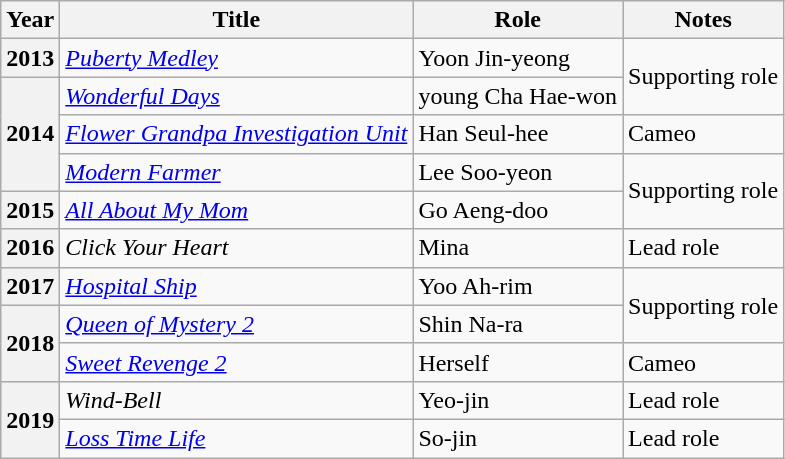<table class="wikitable plainrowheaders">
<tr>
<th scope="col">Year</th>
<th scope="col">Title</th>
<th scope="col">Role</th>
<th scope="col">Notes</th>
</tr>
<tr>
<th scope="row">2013</th>
<td><em><a href='#'>Puberty Medley</a></em></td>
<td>Yoon Jin-yeong</td>
<td rowspan="2">Supporting role</td>
</tr>
<tr>
<th scope="row" rowspan="3">2014</th>
<td><em><a href='#'>Wonderful Days</a></em></td>
<td>young Cha Hae-won</td>
</tr>
<tr>
<td><em><a href='#'>Flower Grandpa Investigation Unit</a></em></td>
<td>Han Seul-hee</td>
<td>Cameo</td>
</tr>
<tr>
<td><em><a href='#'>Modern Farmer</a></em></td>
<td>Lee Soo-yeon</td>
<td rowspan="2">Supporting role</td>
</tr>
<tr>
<th scope="row">2015</th>
<td><em><a href='#'>All About My Mom</a></em></td>
<td>Go Aeng-doo</td>
</tr>
<tr>
<th scope="row">2016</th>
<td><em>Click Your Heart</em></td>
<td>Mina</td>
<td>Lead role</td>
</tr>
<tr>
<th scope="row">2017</th>
<td><em><a href='#'>Hospital Ship</a></em></td>
<td>Yoo Ah-rim</td>
<td rowspan="2">Supporting role</td>
</tr>
<tr>
<th scope="row" rowspan="2">2018</th>
<td><em><a href='#'>Queen of Mystery 2</a></em></td>
<td>Shin Na-ra</td>
</tr>
<tr>
<td><em><a href='#'>Sweet Revenge 2</a></em></td>
<td>Herself</td>
<td>Cameo</td>
</tr>
<tr>
<th scope="row" rowspan="2">2019</th>
<td><em>Wind-Bell</em></td>
<td>Yeo-jin</td>
<td>Lead role</td>
</tr>
<tr>
<td><em><a href='#'>Loss Time Life</a></em></td>
<td>So-jin</td>
<td>Lead role</td>
</tr>
</table>
